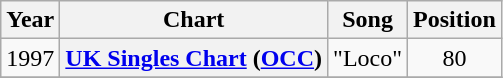<table class="wikitable sortable plainrowheaders" style="text-align:center">
<tr>
<th>Year</th>
<th>Chart</th>
<th>Song</th>
<th>Position</th>
</tr>
<tr>
<td rowspan="1">1997</td>
<th scope="row"><a href='#'>UK Singles Chart</a> (<a href='#'>OCC</a>)</th>
<td rowspan="1">"Loco"</td>
<td align="center">80</td>
</tr>
<tr>
</tr>
</table>
